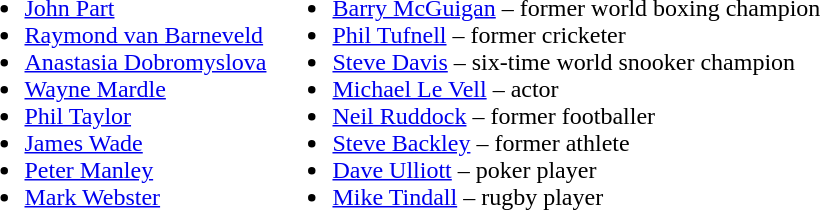<table>
<tr style="vertical-align: top;">
<td><br><ul><li> <a href='#'>John Part</a></li><li> <a href='#'>Raymond van Barneveld</a></li><li> <a href='#'>Anastasia Dobromyslova</a></li><li> <a href='#'>Wayne Mardle</a></li><li> <a href='#'>Phil Taylor</a></li><li> <a href='#'>James Wade</a></li><li> <a href='#'>Peter Manley</a></li><li> <a href='#'>Mark Webster</a></li></ul></td>
<td><br><ul><li> <a href='#'>Barry McGuigan</a> – former world boxing champion</li><li> <a href='#'>Phil Tufnell</a> – former cricketer</li><li> <a href='#'>Steve Davis</a> – six-time world snooker champion</li><li> <a href='#'>Michael Le Vell</a> – actor</li><li> <a href='#'>Neil Ruddock</a> – former footballer</li><li> <a href='#'>Steve Backley</a> – former athlete</li><li> <a href='#'>Dave Ulliott</a> – poker player</li><li> <a href='#'>Mike Tindall</a> – rugby player</li></ul></td>
</tr>
</table>
